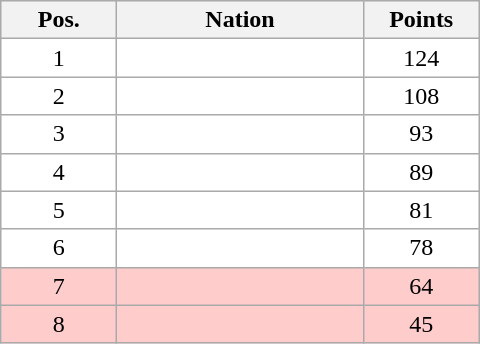<table class="wikitable gauche" cellspacing="1" style="width:320px;">
<tr style="text-align:center; background:#efefef;">
<th style="width:70px;">Pos.</th>
<th>Nation</th>
<th style="width:70px;">Points</th>
</tr>
<tr style="vertical-align:top; text-align:center; background:#fff;">
<td>1</td>
<td style="text-align:left;"></td>
<td>124</td>
</tr>
<tr style="vertical-align:top; text-align:center; background:#fff;">
<td>2</td>
<td style="text-align:left;"></td>
<td>108</td>
</tr>
<tr style="vertical-align:top; text-align:center; background:#fff;">
<td>3</td>
<td style="text-align:left;"></td>
<td>93</td>
</tr>
<tr style="vertical-align:top; text-align:center; background:#fff;">
<td>4</td>
<td style="text-align:left;"></td>
<td>89</td>
</tr>
<tr style="vertical-align:top; text-align:center; background:#fff;">
<td>5</td>
<td style="text-align:left;"></td>
<td>81</td>
</tr>
<tr style="vertical-align:top; text-align:center; background:#fff;">
<td>6</td>
<td style="text-align:left;"></td>
<td>78</td>
</tr>
<tr style="vertical-align:top; text-align:center; background:#ffcccc;">
<td>7</td>
<td style="text-align:left;"></td>
<td>64</td>
</tr>
<tr style="vertical-align:top; text-align:center; background:#ffcccc;">
<td>8</td>
<td style="text-align:left;"></td>
<td>45</td>
</tr>
</table>
